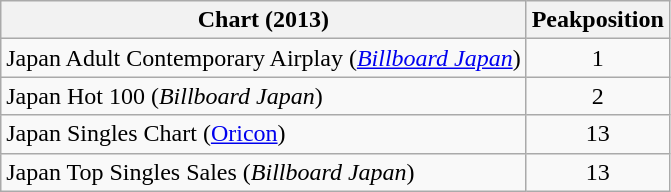<table class="wikitable">
<tr>
<th>Chart (2013)</th>
<th>Peakposition</th>
</tr>
<tr>
<td>Japan Adult Contemporary Airplay (<em><a href='#'>Billboard Japan</a></em>)</td>
<td align="center">1</td>
</tr>
<tr>
<td>Japan Hot 100 (<em>Billboard Japan</em>)</td>
<td align="center">2</td>
</tr>
<tr>
<td>Japan Singles Chart (<a href='#'>Oricon</a>)</td>
<td align="center">13</td>
</tr>
<tr>
<td>Japan Top Singles Sales (<em>Billboard Japan</em>)</td>
<td align="center">13</td>
</tr>
</table>
